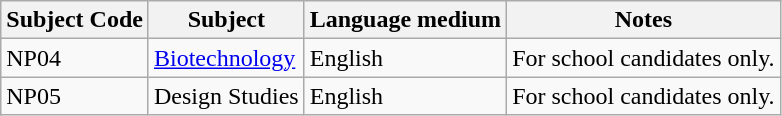<table class="wikitable">
<tr>
<th>Subject Code</th>
<th>Subject</th>
<th>Language medium</th>
<th>Notes</th>
</tr>
<tr>
<td>NP04</td>
<td><a href='#'>Biotechnology</a></td>
<td>English</td>
<td>For school candidates only.</td>
</tr>
<tr>
<td>NP05</td>
<td>Design Studies</td>
<td>English</td>
<td>For school candidates only.</td>
</tr>
</table>
